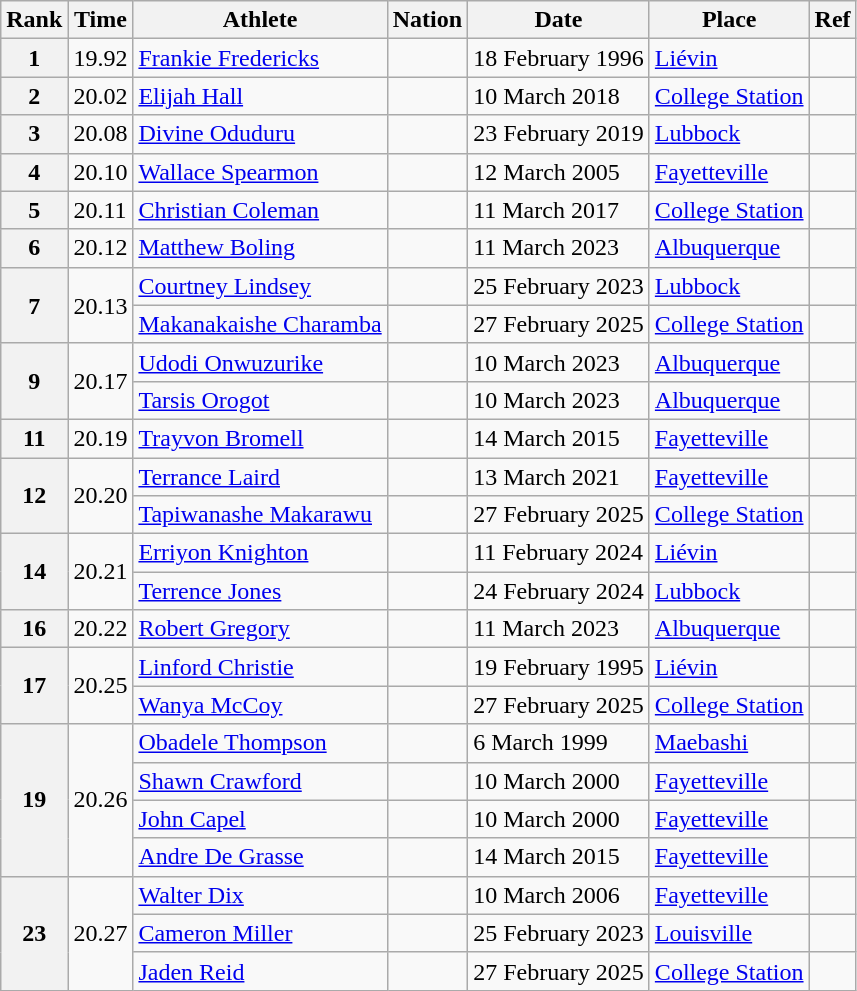<table class="wikitable sortable">
<tr>
<th>Rank</th>
<th>Time</th>
<th>Athlete</th>
<th>Nation</th>
<th>Date</th>
<th>Place</th>
<th>Ref</th>
</tr>
<tr>
<th>1</th>
<td>19.92</td>
<td><a href='#'>Frankie Fredericks</a></td>
<td></td>
<td>18 February 1996</td>
<td><a href='#'>Liévin</a></td>
<td></td>
</tr>
<tr>
<th>2</th>
<td>20.02</td>
<td><a href='#'>Elijah Hall</a></td>
<td></td>
<td>10 March 2018</td>
<td><a href='#'>College Station</a></td>
<td></td>
</tr>
<tr>
<th>3</th>
<td>20.08</td>
<td><a href='#'>Divine Oduduru</a></td>
<td></td>
<td>23 February 2019</td>
<td><a href='#'>Lubbock</a></td>
<td></td>
</tr>
<tr>
<th>4</th>
<td>20.10</td>
<td><a href='#'>Wallace Spearmon</a></td>
<td></td>
<td>12 March 2005</td>
<td><a href='#'>Fayetteville</a></td>
<td></td>
</tr>
<tr>
<th>5</th>
<td>20.11</td>
<td><a href='#'>Christian Coleman</a></td>
<td></td>
<td>11 March 2017</td>
<td><a href='#'>College Station</a></td>
<td></td>
</tr>
<tr>
<th>6</th>
<td>20.12 </td>
<td><a href='#'>Matthew Boling</a></td>
<td></td>
<td>11 March 2023</td>
<td><a href='#'>Albuquerque</a></td>
<td></td>
</tr>
<tr>
<th rowspan="2">7</th>
<td rowspan="2">20.13</td>
<td><a href='#'>Courtney Lindsey</a></td>
<td></td>
<td>25 February 2023</td>
<td><a href='#'>Lubbock</a></td>
<td></td>
</tr>
<tr>
<td><a href='#'>Makanakaishe Charamba</a></td>
<td></td>
<td>27 February 2025</td>
<td><a href='#'>College Station</a></td>
<td></td>
</tr>
<tr>
<th rowspan="2">9</th>
<td rowspan="2">20.17 </td>
<td><a href='#'>Udodi Onwuzurike</a></td>
<td></td>
<td>10 March 2023</td>
<td><a href='#'>Albuquerque</a></td>
<td></td>
</tr>
<tr>
<td><a href='#'>Tarsis Orogot</a></td>
<td></td>
<td>10 March 2023</td>
<td><a href='#'>Albuquerque</a></td>
<td></td>
</tr>
<tr>
<th>11</th>
<td>20.19</td>
<td><a href='#'>Trayvon Bromell</a></td>
<td></td>
<td>14 March 2015</td>
<td><a href='#'>Fayetteville</a></td>
<td></td>
</tr>
<tr>
<th rowspan="2">12</th>
<td rowspan="2">20.20</td>
<td><a href='#'>Terrance Laird</a></td>
<td></td>
<td>13 March 2021</td>
<td><a href='#'>Fayetteville</a></td>
<td></td>
</tr>
<tr>
<td><a href='#'>Tapiwanashe Makarawu</a></td>
<td></td>
<td>27 February 2025</td>
<td><a href='#'>College Station</a></td>
<td></td>
</tr>
<tr>
<th rowspan="2">14</th>
<td rowspan="2">20.21</td>
<td><a href='#'>Erriyon Knighton</a></td>
<td></td>
<td>11 February 2024</td>
<td><a href='#'>Liévin</a></td>
<td></td>
</tr>
<tr>
<td><a href='#'>Terrence Jones</a></td>
<td></td>
<td>24 February 2024</td>
<td><a href='#'>Lubbock</a></td>
<td></td>
</tr>
<tr>
<th>16</th>
<td>20.22 </td>
<td><a href='#'>Robert Gregory</a></td>
<td></td>
<td>11 March 2023</td>
<td><a href='#'>Albuquerque</a></td>
<td></td>
</tr>
<tr>
<th rowspan="2">17</th>
<td rowspan="2">20.25</td>
<td><a href='#'>Linford Christie</a></td>
<td></td>
<td>19 February 1995</td>
<td><a href='#'>Liévin</a></td>
<td></td>
</tr>
<tr>
<td><a href='#'>Wanya McCoy</a></td>
<td></td>
<td>27 February 2025</td>
<td><a href='#'>College Station</a></td>
<td></td>
</tr>
<tr>
<th rowspan="4">19</th>
<td rowspan="4">20.26</td>
<td><a href='#'>Obadele Thompson</a></td>
<td></td>
<td>6 March 1999</td>
<td><a href='#'>Maebashi</a></td>
<td></td>
</tr>
<tr>
<td><a href='#'>Shawn Crawford</a></td>
<td></td>
<td>10 March 2000</td>
<td><a href='#'>Fayetteville</a></td>
<td></td>
</tr>
<tr>
<td><a href='#'>John Capel</a></td>
<td></td>
<td>10 March 2000</td>
<td><a href='#'>Fayetteville</a></td>
<td></td>
</tr>
<tr>
<td><a href='#'>Andre De Grasse</a></td>
<td></td>
<td>14 March 2015</td>
<td><a href='#'>Fayetteville</a></td>
<td></td>
</tr>
<tr>
<th rowspan="3">23</th>
<td rowspan="3">20.27</td>
<td><a href='#'>Walter Dix</a></td>
<td></td>
<td>10 March 2006</td>
<td><a href='#'>Fayetteville</a></td>
<td></td>
</tr>
<tr>
<td><a href='#'>Cameron Miller</a></td>
<td></td>
<td>25 February 2023</td>
<td><a href='#'>Louisville</a></td>
<td></td>
</tr>
<tr>
<td><a href='#'>Jaden Reid</a></td>
<td></td>
<td>27 February 2025</td>
<td><a href='#'>College Station</a></td>
<td></td>
</tr>
</table>
